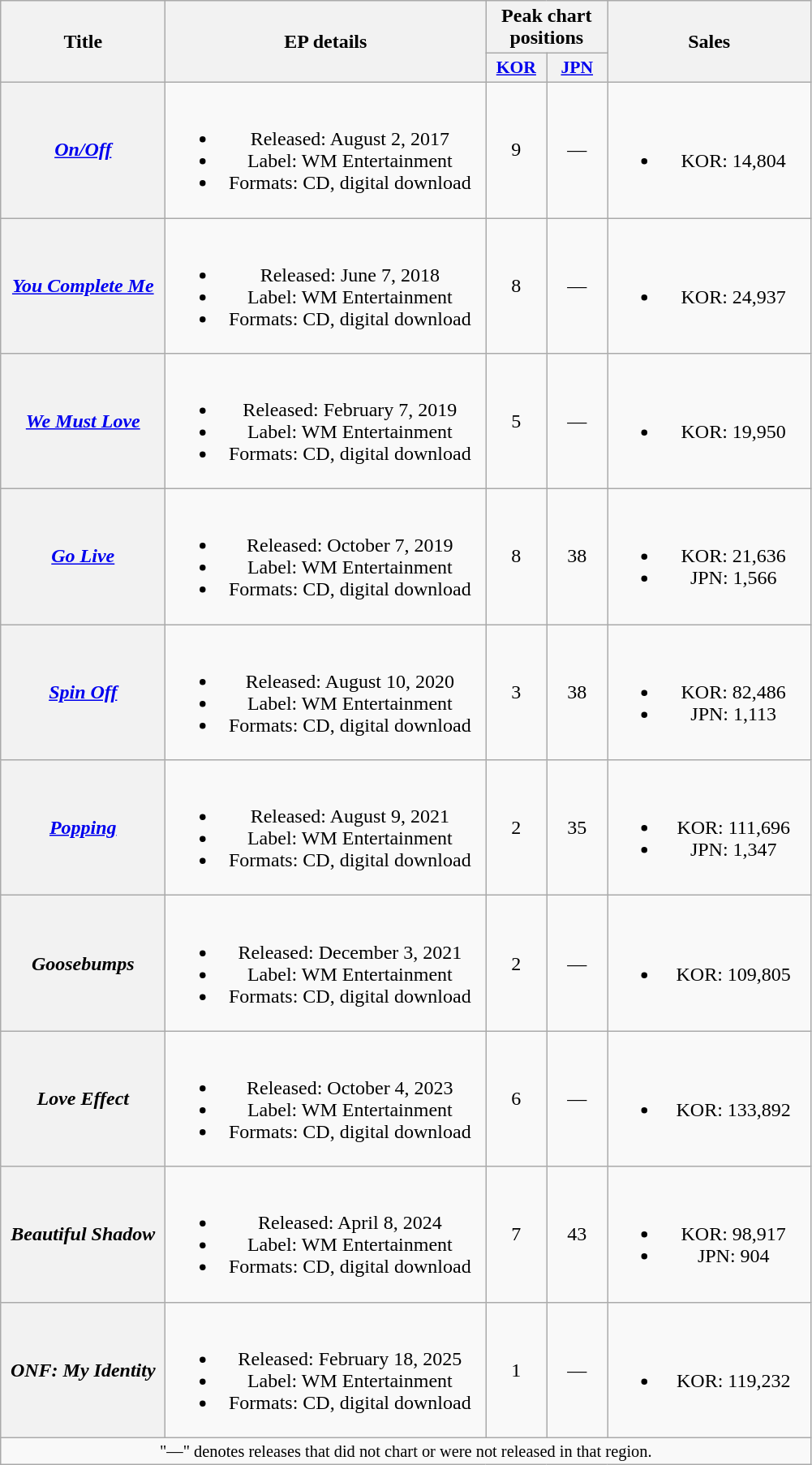<table class="wikitable plainrowheaders" style="text-align:center">
<tr>
<th scope="col" rowspan="2" style="width:8em">Title</th>
<th scope="col" rowspan="2" style="width:16em">EP details</th>
<th scope="col" colspan="2" style="width:4em">Peak chart positions</th>
<th scope="col" rowspan="2" style="width:10em">Sales</th>
</tr>
<tr>
<th scope="col" style="width:3em;font-size:90%"><a href='#'>KOR</a><br></th>
<th scope="col" style="width:3em;font-size:90%"><a href='#'>JPN</a><br></th>
</tr>
<tr>
<th scope="row"><em><a href='#'>On/Off</a></em></th>
<td><br><ul><li>Released: August 2, 2017</li><li>Label: WM Entertainment</li><li>Formats: CD, digital download</li></ul></td>
<td>9</td>
<td>—</td>
<td><br><ul><li>KOR: 14,804</li></ul></td>
</tr>
<tr>
<th scope="row"><em><a href='#'>You Complete Me</a></em></th>
<td><br><ul><li>Released: June 7, 2018</li><li>Label: WM Entertainment</li><li>Formats: CD, digital download</li></ul></td>
<td>8</td>
<td>—</td>
<td><br><ul><li>KOR: 24,937</li></ul></td>
</tr>
<tr>
<th scope="row"><em><a href='#'>We Must Love</a></em></th>
<td><br><ul><li>Released: February 7, 2019</li><li>Label: WM Entertainment</li><li>Formats: CD, digital download</li></ul></td>
<td>5</td>
<td>—</td>
<td><br><ul><li>KOR: 19,950</li></ul></td>
</tr>
<tr>
<th scope="row"><em><a href='#'>Go Live</a></em></th>
<td><br><ul><li>Released: October 7, 2019</li><li>Label: WM Entertainment</li><li>Formats: CD, digital download</li></ul></td>
<td>8</td>
<td>38</td>
<td><br><ul><li>KOR: 21,636</li><li>JPN: 1,566</li></ul></td>
</tr>
<tr>
<th scope="row"><em><a href='#'>Spin Off</a></em></th>
<td><br><ul><li>Released: August 10, 2020</li><li>Label: WM Entertainment</li><li>Formats: CD, digital download</li></ul></td>
<td>3</td>
<td>38</td>
<td><br><ul><li>KOR: 82,486</li><li>JPN: 1,113</li></ul></td>
</tr>
<tr>
<th scope="row"><em><a href='#'>Popping</a></em></th>
<td><br><ul><li>Released: August 9, 2021</li><li>Label: WM Entertainment</li><li>Formats: CD, digital download</li></ul></td>
<td>2</td>
<td>35</td>
<td><br><ul><li>KOR: 111,696</li><li>JPN: 1,347</li></ul></td>
</tr>
<tr>
<th scope="row"><em>Goosebumps</em></th>
<td><br><ul><li>Released: December 3, 2021</li><li>Label: WM Entertainment</li><li>Formats: CD, digital download</li></ul></td>
<td>2</td>
<td>—</td>
<td><br><ul><li>KOR: 109,805</li></ul></td>
</tr>
<tr>
<th scope="row"><em>Love Effect</em></th>
<td><br><ul><li>Released: October 4, 2023</li><li>Label: WM Entertainment</li><li>Formats: CD, digital download</li></ul></td>
<td>6</td>
<td>—</td>
<td><br><ul><li>KOR: 133,892</li></ul></td>
</tr>
<tr>
<th scope="row"><em>Beautiful Shadow</em></th>
<td><br><ul><li>Released: April 8, 2024</li><li>Label: WM Entertainment</li><li>Formats: CD, digital download</li></ul></td>
<td>7</td>
<td>43</td>
<td><br><ul><li>KOR: 98,917</li><li>JPN: 904</li></ul></td>
</tr>
<tr>
<th scope="row"><em>ONF: My Identity</em></th>
<td><br><ul><li>Released: February 18, 2025</li><li>Label: WM Entertainment</li><li>Formats: CD, digital download</li></ul></td>
<td>1</td>
<td>—</td>
<td><br><ul><li>KOR: 119,232</li></ul></td>
</tr>
<tr>
<td colspan="5" style="font-size:85%">"—" denotes releases that did not chart or were not released in that region.</td>
</tr>
</table>
